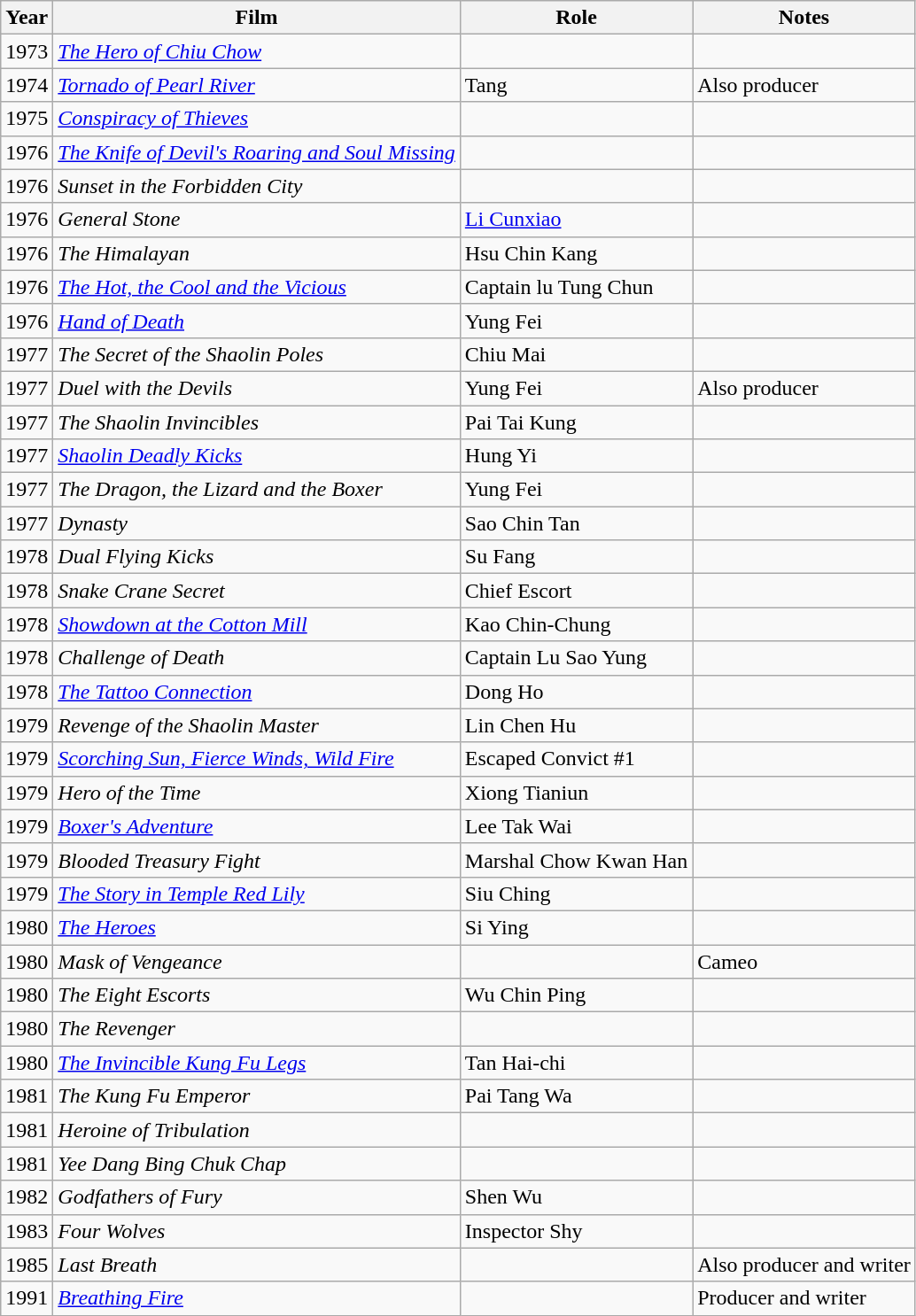<table class="wikitable sortable">
<tr>
<th>Year</th>
<th>Film</th>
<th>Role</th>
<th class="unsortable">Notes</th>
</tr>
<tr>
<td>1973</td>
<td><em><a href='#'>The Hero of Chiu Chow</a> </em></td>
<td></td>
<td></td>
</tr>
<tr>
<td>1974</td>
<td><em><a href='#'>Tornado of Pearl River</a> </em></td>
<td>Tang</td>
<td>Also producer</td>
</tr>
<tr>
<td>1975</td>
<td><em><a href='#'>Conspiracy of Thieves</a> </em></td>
<td></td>
<td></td>
</tr>
<tr>
<td>1976</td>
<td><em><a href='#'>The Knife of Devil's Roaring and Soul Missing</a> </em></td>
<td></td>
<td></td>
</tr>
<tr>
<td>1976</td>
<td><em>Sunset in the Forbidden City</em></td>
<td></td>
<td></td>
</tr>
<tr>
<td>1976</td>
<td><em>General Stone</em></td>
<td><a href='#'>Li Cunxiao</a></td>
<td></td>
</tr>
<tr>
<td>1976</td>
<td><em>The Himalayan</em></td>
<td>Hsu Chin Kang</td>
<td></td>
</tr>
<tr>
<td>1976</td>
<td><em><a href='#'>The Hot, the Cool and the Vicious</a></em></td>
<td>Captain lu Tung Chun</td>
<td></td>
</tr>
<tr>
<td>1976</td>
<td><em><a href='#'>Hand of Death</a></em></td>
<td>Yung Fei</td>
<td></td>
</tr>
<tr>
<td>1977</td>
<td><em>The Secret of the Shaolin Poles</em></td>
<td>Chiu Mai</td>
<td></td>
</tr>
<tr>
<td>1977</td>
<td><em>Duel with the Devils</em></td>
<td>Yung Fei</td>
<td>Also producer</td>
</tr>
<tr>
<td>1977</td>
<td><em>The Shaolin Invincibles</em></td>
<td>Pai Tai Kung</td>
<td></td>
</tr>
<tr>
<td>1977</td>
<td><em><a href='#'>Shaolin Deadly Kicks</a></em></td>
<td>Hung Yi</td>
<td></td>
</tr>
<tr>
<td>1977</td>
<td><em>The Dragon, the Lizard and the Boxer</em></td>
<td>Yung Fei</td>
<td></td>
</tr>
<tr>
<td>1977</td>
<td><em>Dynasty</em></td>
<td>Sao Chin Tan</td>
<td></td>
</tr>
<tr>
<td>1978</td>
<td><em>Dual Flying Kicks</em></td>
<td>Su Fang</td>
<td></td>
</tr>
<tr>
<td>1978</td>
<td><em>Snake Crane Secret</em></td>
<td>Chief Escort</td>
<td></td>
</tr>
<tr>
<td>1978</td>
<td><em><a href='#'>Showdown at the Cotton Mill</a></em></td>
<td>Kao Chin-Chung</td>
<td></td>
</tr>
<tr>
<td>1978</td>
<td><em>Challenge of Death</em></td>
<td>Captain Lu Sao Yung</td>
<td></td>
</tr>
<tr>
<td>1978</td>
<td><em><a href='#'>The Tattoo Connection</a></em></td>
<td>Dong Ho</td>
<td></td>
</tr>
<tr>
<td>1979</td>
<td><em>Revenge of the Shaolin Master</em></td>
<td>Lin Chen Hu</td>
<td></td>
</tr>
<tr>
<td>1979</td>
<td><em><a href='#'>Scorching Sun, Fierce Winds, Wild Fire</a></em></td>
<td>Escaped Convict #1</td>
<td></td>
</tr>
<tr>
<td>1979</td>
<td><em>Hero of the Time</em></td>
<td>Xiong Tianiun</td>
<td></td>
</tr>
<tr>
<td>1979</td>
<td><em><a href='#'>Boxer's Adventure</a></em></td>
<td>Lee Tak Wai</td>
<td></td>
</tr>
<tr>
<td>1979</td>
<td><em>Blooded Treasury Fight</em></td>
<td>Marshal Chow Kwan Han</td>
<td></td>
</tr>
<tr>
<td>1979</td>
<td><em><a href='#'>The Story in Temple Red Lily</a></em></td>
<td>Siu Ching</td>
<td></td>
</tr>
<tr>
<td>1980</td>
<td><em><a href='#'>The Heroes</a></em></td>
<td>Si Ying</td>
<td></td>
</tr>
<tr>
<td>1980</td>
<td><em>Mask of Vengeance</em></td>
<td></td>
<td>Cameo</td>
</tr>
<tr>
<td>1980</td>
<td><em>The Eight Escorts</em></td>
<td>Wu Chin Ping</td>
<td></td>
</tr>
<tr>
<td>1980</td>
<td><em>The Revenger</em></td>
<td></td>
<td></td>
</tr>
<tr>
<td>1980</td>
<td><em><a href='#'>The Invincible Kung Fu Legs</a></em></td>
<td>Tan Hai-chi</td>
<td></td>
</tr>
<tr>
<td>1981</td>
<td><em>The Kung Fu Emperor</em></td>
<td>Pai Tang Wa</td>
<td></td>
</tr>
<tr>
<td>1981</td>
<td><em>Heroine of Tribulation</em></td>
<td></td>
<td></td>
</tr>
<tr>
<td>1981</td>
<td><em>Yee Dang Bing Chuk Chap</em></td>
<td></td>
<td></td>
</tr>
<tr>
<td>1982</td>
<td><em>Godfathers of Fury</em></td>
<td>Shen Wu</td>
<td></td>
</tr>
<tr>
<td>1983</td>
<td><em>Four Wolves</em></td>
<td>Inspector Shy</td>
<td></td>
</tr>
<tr>
<td>1985</td>
<td><em>Last Breath</em></td>
<td></td>
<td>Also producer and writer</td>
</tr>
<tr>
<td>1991</td>
<td><em><a href='#'>Breathing Fire</a></em></td>
<td></td>
<td>Producer and writer</td>
</tr>
</table>
